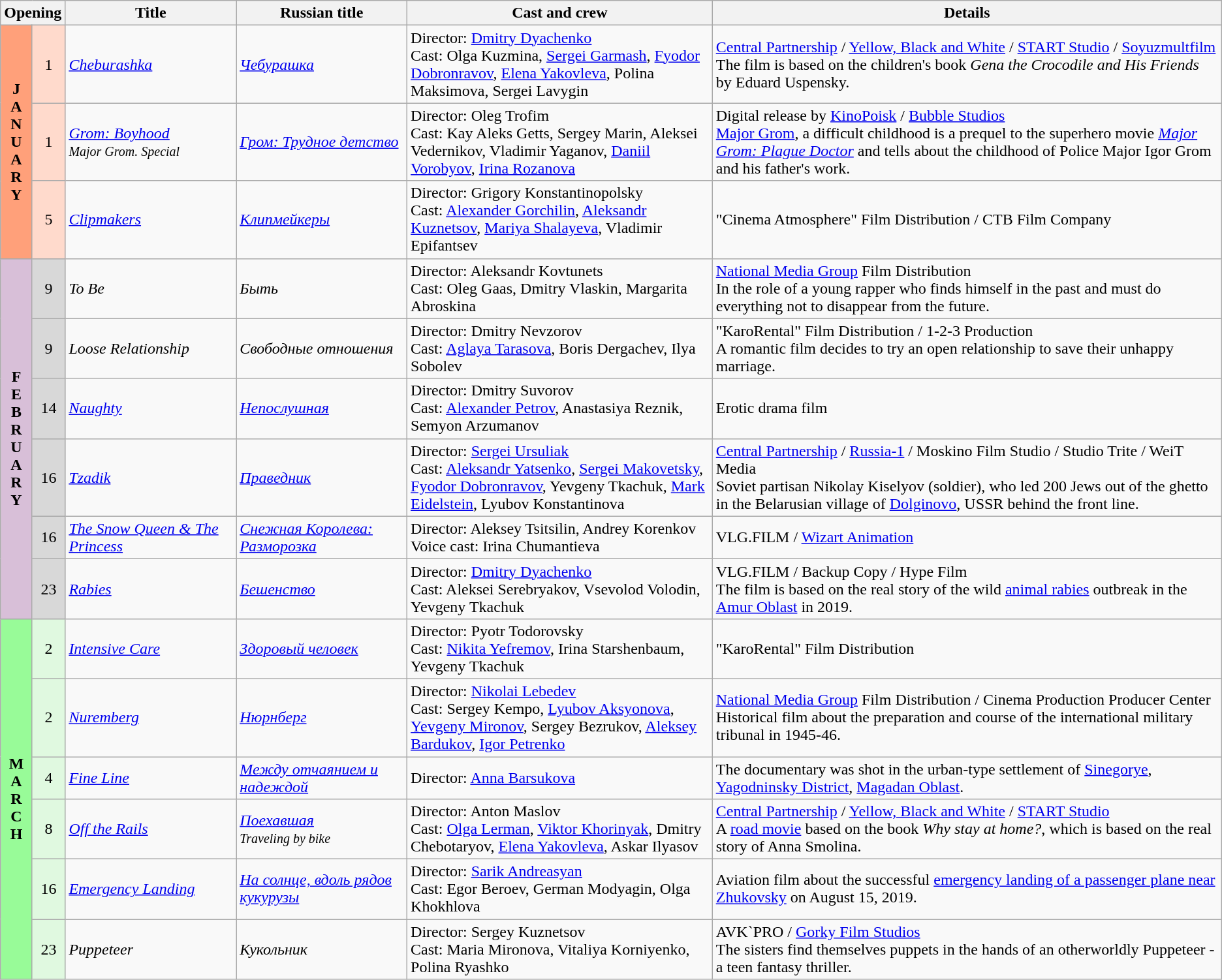<table class="wikitable">
<tr>
<th colspan="2">Opening</th>
<th style="width:14%;">Title</th>
<th style="width:14%;">Russian title</th>
<th style="width:25%;">Cast and crew</th>
<th>Details</th>
</tr>
<tr>
<th rowspan="3" align="center" style="background:#ffa07a; textcolor:#000;">J<br>A<br>N<br>U<br>A<br>R<br>Y</th>
<td align="center" style="background:#ffdacc;">1</td>
<td><em><a href='#'>Cheburashka</a></em></td>
<td><em><a href='#'>Чебурашка</a></em></td>
<td>Director: <a href='#'>Dmitry Dyachenko</a> <br> Cast: Olga Kuzmina, <a href='#'>Sergei Garmash</a>, <a href='#'>Fyodor Dobronravov</a>, <a href='#'>Elena Yakovleva</a>, Polina Maksimova, Sergei Lavygin</td>
<td><a href='#'>Central Partnership</a> / <a href='#'>Yellow, Black and White</a> / <a href='#'>START Studio</a> / <a href='#'>Soyuzmultfilm</a> <br> The film is based on the children's book <em>Gena the Crocodile and His Friends</em> by Eduard Uspensky.</td>
</tr>
<tr>
<td align="center" style="background:#ffdacc;">1</td>
<td><em><a href='#'>Grom: Boyhood</a></em> <br> <small><em>Major Grom. Special</em></small></td>
<td><em><a href='#'>Гром: Трудное детство</a></em></td>
<td>Director: Oleg Trofim <br> Cast: Kay Aleks Getts, Sergey Marin, Aleksei Vedernikov, Vladimir Yaganov, <a href='#'>Daniil Vorobyov</a>, <a href='#'>Irina Rozanova</a></td>
<td>Digital release by <a href='#'>KinoPoisk</a> / <a href='#'>Bubble Studios</a> <br> <a href='#'>Major Grom</a>, a difficult childhood is a prequel to the superhero movie <em><a href='#'>Major Grom: Plague Doctor</a></em> and tells about the childhood of Police Major Igor Grom and his father's work.</td>
</tr>
<tr>
<td align="center" style="background:#ffdacc;">5</td>
<td><em><a href='#'>Clipmakers</a></em></td>
<td><em><a href='#'>Клипмейкеры</a></em></td>
<td>Director: Grigory Konstantinopolsky <br> Cast: <a href='#'>Alexander Gorchilin</a>, <a href='#'>Aleksandr Kuznetsov</a>, <a href='#'>Mariya Shalayeva</a>, Vladimir Epifantsev</td>
<td>"Cinema Atmosphere" Film Distribution  / CTB Film Company</td>
</tr>
<tr>
<th rowspan="6" align="center" style="background:thistle; textcolor:#000;">F<br>E<br>B<br>R<br>U<br>A<br>R<br>Y</th>
<td align="center" style="background:#d8d8d8;">9</td>
<td><em>To Be</em></td>
<td><em>Быть</em></td>
<td>Director: Aleksandr Kovtunets <br> Cast: Oleg Gaas, Dmitry Vlaskin, Margarita Abroskina</td>
<td><a href='#'>National Media Group</a> Film Distribution <br> In the role of a young rapper who finds himself in the past and must do everything not to disappear from the future.</td>
</tr>
<tr>
<td align="center" style="background:#d8d8d8;">9</td>
<td><em>Loose Relationship</em></td>
<td><em>Свободные отношения</em></td>
<td>Director: Dmitry Nevzorov <br> Cast: <a href='#'>Aglaya Tarasova</a>, Boris Dergachev, Ilya Sobolev</td>
<td>"KaroRental" Film Distribution / 1-2-3 Production <br> A romantic film decides to try an open relationship to save their unhappy marriage.</td>
</tr>
<tr>
<td align="center" style="background:#d8d8d8;">14</td>
<td><em><a href='#'>Naughty</a></em></td>
<td><em><a href='#'>Непослушная</a></em></td>
<td>Director: Dmitry Suvorov <br> Cast: <a href='#'>Alexander Petrov</a>, Anastasiya Reznik, Semyon Arzumanov</td>
<td>Erotic drama film</td>
</tr>
<tr>
<td align="center" style="background:#d8d8d8;">16</td>
<td><em><a href='#'>Tzadik</a></em></td>
<td><em><a href='#'>Праведник</a></em></td>
<td>Director: <a href='#'>Sergei Ursuliak</a> <br> Cast: <a href='#'>Aleksandr Yatsenko</a>, <a href='#'>Sergei Makovetsky</a>, <a href='#'>Fyodor Dobronravov</a>, Yevgeny Tkachuk, <a href='#'>Mark Eidelstein</a>, Lyubov Konstantinova</td>
<td><a href='#'>Central Partnership</a> / <a href='#'>Russia-1</a> / Moskino Film Studio / Studio Trite / WeiT Media <br> Soviet partisan Nikolay Kiselyov (soldier), who led 200 Jews out of the ghetto in the Belarusian village of <a href='#'>Dolginovo</a>, USSR behind the front line.</td>
</tr>
<tr>
<td align="center" style="background:#d8d8d8;">16</td>
<td><em><a href='#'>The Snow Queen & The Princess</a></em></td>
<td><em><a href='#'>Снежная Королева: Разморозка</a></em></td>
<td>Director: Aleksey Tsitsilin, Andrey Korenkov <br> Voice cast: Irina Chumantieva</td>
<td>VLG.FILM / <a href='#'>Wizart Animation</a></td>
</tr>
<tr>
<td align="center" style="background:#d8d8d8;">23</td>
<td><em><a href='#'>Rabies</a></em></td>
<td><em><a href='#'>Бешенство</a></em></td>
<td>Director: <a href='#'>Dmitry Dyachenko</a> <br> Cast: Aleksei Serebryakov, Vsevolod Volodin, Yevgeny Tkachuk</td>
<td>VLG.FILM / Backup Copy / Hype Film <br> The film is based on the real story of the wild <a href='#'>animal rabies</a> outbreak in the <a href='#'>Amur Oblast</a> in 2019.</td>
</tr>
<tr>
<th rowspan="6" align="center" style="background:#98fb98; textcolor:#000;">M<br>A<br>R<br>C<br>H</th>
<td align="center" style="background:#e0f9e0;">2</td>
<td><em><a href='#'>Intensive Care</a></em></td>
<td><em><a href='#'>Здоровый человек</a></em></td>
<td>Director: Pyotr Todorovsky <br> Cast: <a href='#'>Nikita Yefremov</a>, Irina Starshenbaum, Yevgeny Tkachuk</td>
<td>"KaroRental" Film Distribution</td>
</tr>
<tr>
<td align="center" style="background:#e0f9e0;">2</td>
<td><em><a href='#'>Nuremberg</a></em></td>
<td><em><a href='#'>Нюрнберг</a></em></td>
<td>Director: <a href='#'>Nikolai Lebedev</a> <br> Cast: Sergey Kempo, <a href='#'>Lyubov Aksyonova</a>, <a href='#'>Yevgeny Mironov</a>, Sergey Bezrukov, <a href='#'>Aleksey Bardukov</a>, <a href='#'>Igor Petrenko</a></td>
<td><a href='#'>National Media Group</a> Film Distribution / Cinema Production Producer Center <br> Historical film about the preparation and course of the international military tribunal in 1945-46.</td>
</tr>
<tr>
<td align="center" style="background:#e0f9e0;">4</td>
<td><em><a href='#'>Fine Line</a></em></td>
<td><em><a href='#'>Между отчаянием и надеждой</a></em></td>
<td>Director: <a href='#'>Anna Barsukova</a></td>
<td>The documentary was shot in the urban-type settlement of <a href='#'>Sinegorye</a>, <a href='#'>Yagodninsky District</a>, <a href='#'>Magadan Oblast</a>. <br> </td>
</tr>
<tr>
<td align="center" style="background:#e0f9e0;">8</td>
<td><em><a href='#'>Off the Rails</a></em></td>
<td><em><a href='#'>Поехавшая</a></em> <br> <small><em>Traveling by bike</em></small></td>
<td>Director: Anton Maslov <br> Cast: <a href='#'>Olga Lerman</a>, <a href='#'>Viktor Khorinyak</a>, Dmitry Chebotaryov, <a href='#'>Elena Yakovleva</a>, Askar Ilyasov</td>
<td><a href='#'>Central Partnership</a> / <a href='#'>Yellow, Black and White</a> / <a href='#'>START Studio</a> <br> A <a href='#'>road movie</a> based on the book <em>Why stay at home?</em>, which is based on the real story of Anna Smolina.</td>
</tr>
<tr>
<td align="center" style="background:#e0f9e0;">16</td>
<td><em><a href='#'>Emergency Landing</a></em></td>
<td><em><a href='#'>На солнце, вдоль рядов кукурузы</a></em></td>
<td>Director: <a href='#'>Sarik Andreasyan</a> <br> Cast: Egor Beroev, German Modyagin, Olga Khokhlova</td>
<td>Aviation film about the successful <a href='#'>emergency landing of a passenger plane near Zhukovsky</a> on August 15, 2019.</td>
</tr>
<tr>
<td align="center" style="background:#e0f9e0;">23</td>
<td><em>Puppeteer</em></td>
<td><em>Кукольник</em></td>
<td>Director: Sergey Kuznetsov <br> Cast: Maria Mironova, Vitaliya Korniyenko, Polina Ryashko</td>
<td>AVK`PRO / <a href='#'>Gorky Film Studios</a> <br> The sisters find themselves puppets in the hands of an otherworldly Puppeteer - a teen fantasy thriller.</td>
</tr>
</table>
